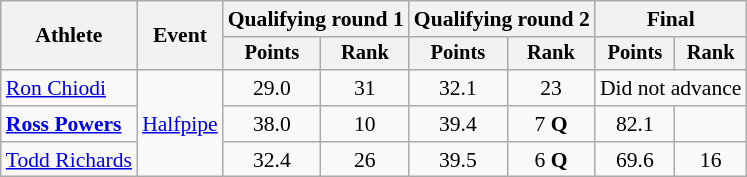<table class=wikitable style=font-size:90%;text-align:center>
<tr>
<th rowspan=2>Athlete</th>
<th rowspan=2>Event</th>
<th colspan=2>Qualifying round 1</th>
<th colspan=2>Qualifying round 2</th>
<th colspan=2>Final</th>
</tr>
<tr style=font-size:95%>
<th>Points</th>
<th>Rank</th>
<th>Points</th>
<th>Rank</th>
<th>Points</th>
<th>Rank</th>
</tr>
<tr>
<td align=left><a href='#'>Ron Chiodi</a></td>
<td align=left rowspan=3><a href='#'>Halfpipe</a></td>
<td>29.0</td>
<td>31</td>
<td>32.1</td>
<td>23</td>
<td colspan=2>Did not advance</td>
</tr>
<tr>
<td align=left><strong><a href='#'>Ross Powers</a></strong></td>
<td>38.0</td>
<td>10</td>
<td>39.4</td>
<td>7 <strong>Q</strong></td>
<td>82.1</td>
<td></td>
</tr>
<tr>
<td align=left><a href='#'>Todd Richards</a></td>
<td>32.4</td>
<td>26</td>
<td>39.5</td>
<td>6 <strong>Q</strong></td>
<td>69.6</td>
<td>16</td>
</tr>
</table>
